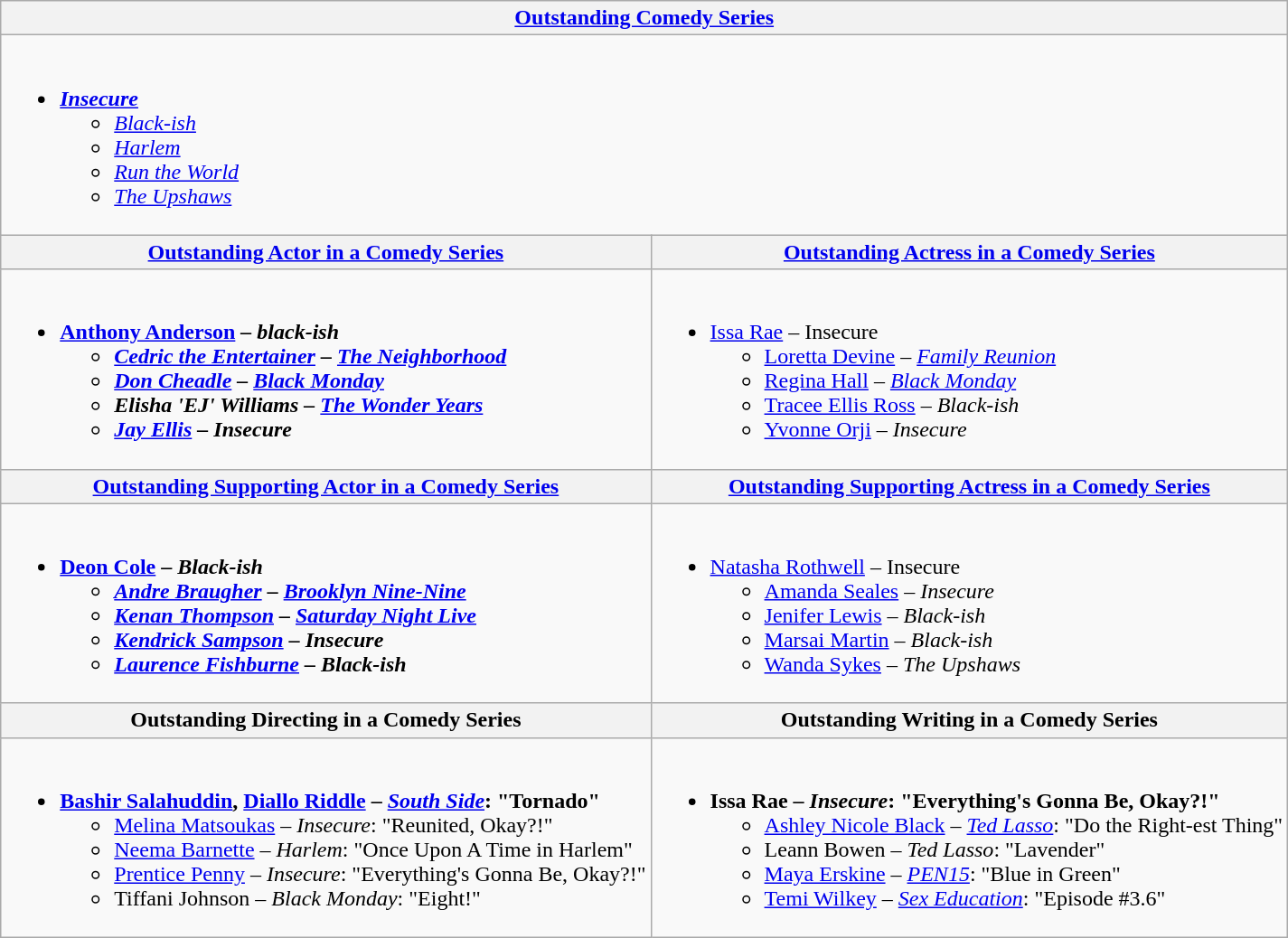<table class="wikitable" style="width=72%">
<tr>
<th colspan="2" style="width=50%"><a href='#'>Outstanding Comedy Series</a></th>
</tr>
<tr>
<td colspan="2" valign="top"><br><ul><li><strong><a href='#'><em>Insecure</em></a></strong><ul><li><em><a href='#'>Black-ish</a></em></li><li><a href='#'><em>Harlem</em></a></li><li><a href='#'><em>Run the World</em></a></li><li><em><a href='#'>The Upshaws</a></em></li></ul></li></ul></td>
</tr>
<tr>
<th><a href='#'>Outstanding Actor in a Comedy Series</a></th>
<th><a href='#'>Outstanding Actress in a Comedy Series</a></th>
</tr>
<tr>
<td valign="top"><br><ul><li><strong><a href='#'>Anthony Anderson</a> <em>– black-ish<strong><em><ul><li><a href='#'>Cedric the Entertainer</a> </em>– <a href='#'>The Neighborhood</a><em></li><li><a href='#'>Don Cheadle</a> </em>– <a href='#'>Black Monday</a><em></li><li>Elisha 'EJ' Williams </em>– <a href='#'>The Wonder Years</a><em></li><li><a href='#'>Jay Ellis</a> </em>– Insecure<em></li></ul></li></ul></td>
<td valign="top"><br><ul><li></strong><a href='#'>Issa Rae</a> </em>– Insecure</em></strong><ul><li><a href='#'>Loretta Devine</a> <em>– <a href='#'>Family Reunion</a></em></li><li><a href='#'>Regina Hall</a> <em>– <a href='#'>Black Monday</a></em></li><li><a href='#'>Tracee Ellis Ross</a> <em>– Black-ish</em></li><li><a href='#'>Yvonne Orji</a> <em>– Insecure</em></li></ul></li></ul></td>
</tr>
<tr>
<th><a href='#'>Outstanding Supporting Actor in a Comedy Series</a></th>
<th><a href='#'>Outstanding Supporting Actress in a Comedy Series</a></th>
</tr>
<tr>
<td valign="top"><br><ul><li><strong><a href='#'>Deon Cole</a> – <em>Black-ish<strong><em><ul><li><a href='#'>Andre Braugher</a> </em>– <a href='#'>Brooklyn Nine-Nine</a><em></li><li><a href='#'>Kenan Thompson</a> </em>– <a href='#'>Saturday Night Live</a><em></li><li><a href='#'>Kendrick Sampson</a> </em>– Insecure<em></li><li><a href='#'>Laurence Fishburne</a> </em>– Black-ish<em></li></ul></li></ul></td>
<td valign="top"><br><ul><li></strong><a href='#'>Natasha Rothwell</a> – </em>Insecure</em></strong><ul><li><a href='#'>Amanda Seales</a> <em>– Insecure</em></li><li><a href='#'>Jenifer Lewis</a> <em>– Black-ish</em></li><li><a href='#'>Marsai Martin</a> <em>– Black-ish</em></li><li><a href='#'>Wanda Sykes</a> <em>– The Upshaws</em></li></ul></li></ul></td>
</tr>
<tr>
<th>Outstanding Directing in a Comedy Series</th>
<th>Outstanding Writing in a Comedy Series</th>
</tr>
<tr>
<td valign="top"><br><ul><li><strong><a href='#'>Bashir Salahuddin</a>, <a href='#'>Diallo Riddle</a> – <em><a href='#'>South Side</a></em>: "Tornado"</strong><ul><li><a href='#'>Melina Matsoukas</a> – <em>Insecure</em>: "Reunited, Okay?!"</li><li><a href='#'>Neema Barnette</a> – <em>Harlem</em>: "Once Upon A Time in Harlem"</li><li><a href='#'>Prentice Penny</a> – <em>Insecure</em>: "Everything's Gonna Be, Okay?!"</li><li>Tiffani Johnson – <em>Black Monday</em>: "Eight!"</li></ul></li></ul></td>
<td valign="top"><br><ul><li><strong>Issa Rae – <em>Insecure</em>: "Everything's Gonna Be, Okay?!"</strong><ul><li><a href='#'>Ashley Nicole Black</a> – <em><a href='#'>Ted Lasso</a></em>: "Do the Right-est Thing"</li><li>Leann Bowen – <em>Ted Lasso</em>: "Lavender"</li><li><a href='#'>Maya Erskine</a> – <em><a href='#'>PEN15</a></em>: "Blue in Green"</li><li><a href='#'>Temi Wilkey</a> – <em><a href='#'>Sex Education</a></em>: "Episode #3.6"</li></ul></li></ul></td>
</tr>
</table>
